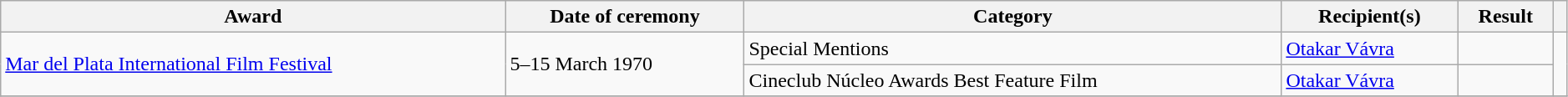<table class="wikitable sortable" style="width: 99%;">
<tr>
<th scope="col">Award</th>
<th scope="col">Date of ceremony</th>
<th scope="col">Category</th>
<th scope="col">Recipient(s)</th>
<th scope="col">Result</th>
<th scope="col" class="unsortable"></th>
</tr>
<tr>
<td rowspan="2"><a href='#'>Mar del Plata International Film Festival</a></td>
<td rowspan="2">5–15 March 1970</td>
<td>Special Mentions</td>
<td><a href='#'>Otakar Vávra</a></td>
<td></td>
<td rowspan="2"></td>
</tr>
<tr>
<td>Cineclub Núcleo Awards Best Feature Film</td>
<td><a href='#'>Otakar Vávra</a></td>
<td></td>
</tr>
<tr>
</tr>
</table>
